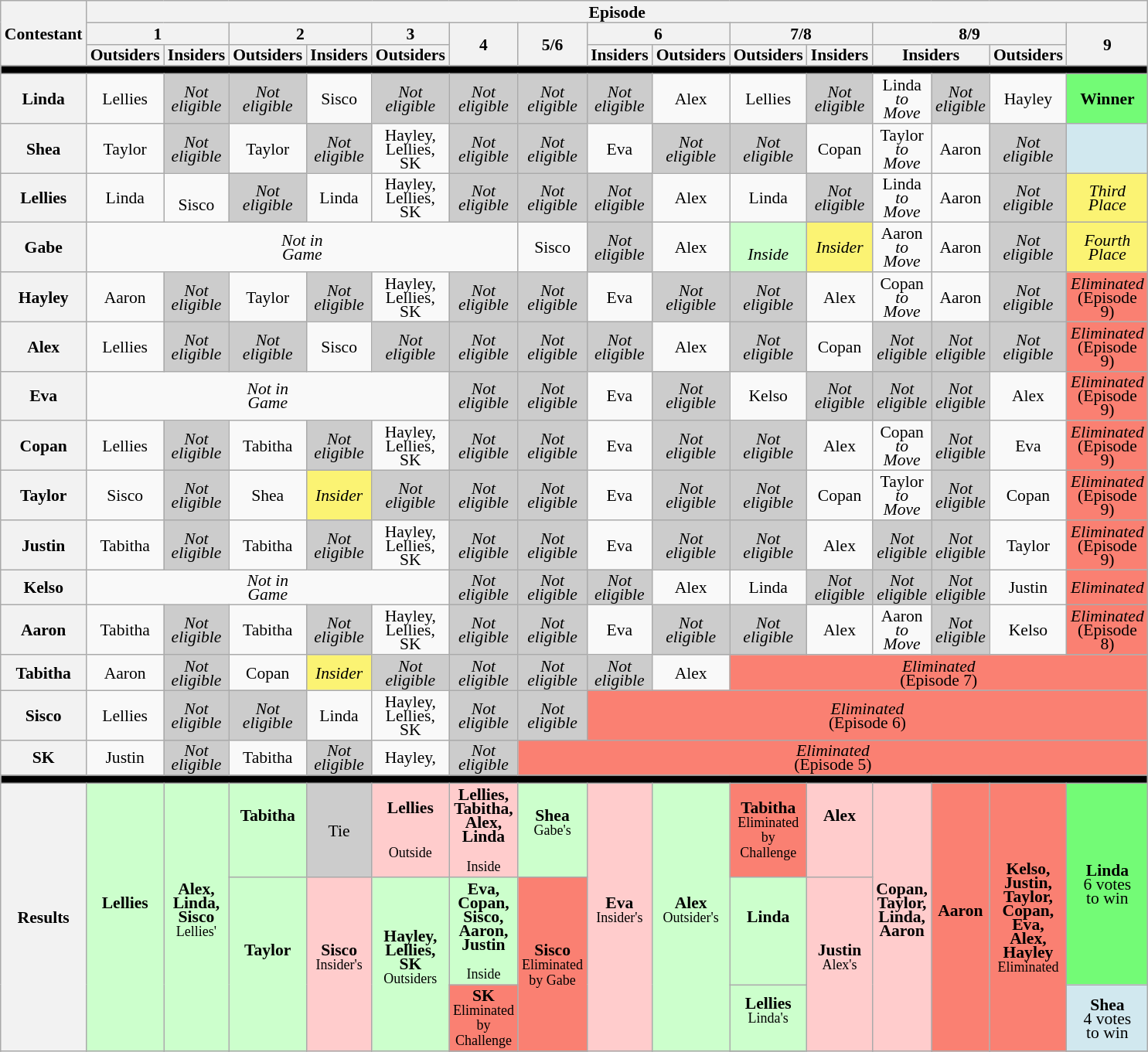<table class="wikitable" style="text-align:center; width:10%; font-size:90%; line-height:12px">
<tr>
<th rowspan="3">Contestant</th>
<th colspan="20">Episode</th>
</tr>
<tr>
<th colspan="2">1</th>
<th colspan="2">2</th>
<th colspan="1">3</th>
<th colspan="1" rowspan="2">4</th>
<th colspan="1" rowspan="2">5/6</th>
<th colspan="2">6</th>
<th colspan="2">7/8</th>
<th colspan="3">8/9</th>
<th colspan="2" rowspan="2">9</th>
</tr>
<tr>
<th>Outsiders</th>
<th>Insiders</th>
<th>Outsiders</th>
<th>Insiders</th>
<th>Outsiders</th>
<th>Insiders</th>
<th>Outsiders</th>
<th>Outsiders</th>
<th>Insiders</th>
<th colspan="2">Insiders</th>
<th>Outsiders</th>
</tr>
<tr>
<td colspan="22" bgcolor="#000000"></td>
</tr>
<tr>
<th>Linda</th>
<td>Lellies</td>
<td style="background:#CCCCCC;"><em>Not<br>eligible</em></td>
<td style="background:#CCCCCC;"><em>Not<br>eligible</em></td>
<td>Sisco</td>
<td style="background:#CCCCCC;"><em>Not<br>eligible</em></td>
<td style="background:#CCCCCC;"><em>Not<br>eligible</em></td>
<td style="background:#CCCCCC;"><em>Not<br>eligible</em></td>
<td style="background:#CCCCCC;"><em>Not<br>eligible</em></td>
<td>Alex</td>
<td>Lellies</td>
<td style="background:#CCCCCC;"><em>Not<br>eligible</em></td>
<td>Linda<br><em>to Move</em></td>
<td style="background:#CCCCCC;"><em>Not<br>eligible</em></td>
<td>Hayley<br><em></em></td>
<td style="background:#73FB76"><strong>Winner</strong></td>
</tr>
<tr>
<th>Shea</th>
<td>Taylor</td>
<td style="background:#CCCCCC;"><em>Not<br>eligible</em></td>
<td>Taylor</td>
<td style="background:#CCCCCC;"><em>Not<br>eligible</em></td>
<td>Hayley,<br>Lellies, SK</td>
<td style="background:#CCCCCC;"><em>Not<br>eligible</em></td>
<td style="background:#CCCCCC;"><em>Not<br>eligible</em></td>
<td>Eva</td>
<td style="background:#CCCCCC;"><em>Not<br>eligible</em></td>
<td style="background:#CCCCCC;"><em>Not<br>eligible</em></td>
<td>Copan</td>
<td>Taylor<br><em>to Move</em></td>
<td>Aaron</td>
<td style="background:#CCCCCC;"><em>Not<br>eligible</em></td>
<td style="background:#D1E8EF"></td>
</tr>
<tr>
<th>Lellies</th>
<td>Linda</td>
<td><br>Sisco</td>
<td style="background:#CCCCCC;"><em>Not<br>eligible</em></td>
<td>Linda</td>
<td>Hayley,<br>Lellies, SK</td>
<td style="background:#CCCCCC;"><em>Not<br>eligible</em></td>
<td style="background:#CCCCCC;"><em>Not<br>eligible</em></td>
<td style="background:#CCCCCC;"><em>Not<br>eligible</em></td>
<td>Alex</td>
<td>Linda</td>
<td style="background:#CCCCCC;"><em>Not<br>eligible</em></td>
<td>Linda<br><em>to Move</em></td>
<td>Aaron</td>
<td style="background:#CCCCCC;"><em>Not<br>eligible</em></td>
<td style="background:#FBF373;"><em>Third Place</em></td>
</tr>
<tr>
<th>Gabe</th>
<td colspan=6><em>Not in<br>Game</em></td>
<td>Sisco<br><em></em></td>
<td style="background:#CCCCCC;"><em>Not<br>eligible</em></td>
<td>Alex</td>
<td style="background:#cfc"><em><br>Inside</em></td>
<td style="background:#FBF373;"><em>Insider</em></td>
<td>Aaron<br><em>to Move</em></td>
<td>Aaron</td>
<td style="background:#CCCCCC;"><em>Not<br>eligible</em></td>
<td style="background:#FBF373;"><em>Fourth Place</em></td>
</tr>
<tr>
<th>Hayley</th>
<td>Aaron</td>
<td style="background:#CCCCCC;"><em>Not<br>eligible</em></td>
<td>Taylor</td>
<td style="background:#CCCCCC;"><em>Not<br>eligible</em></td>
<td>Hayley,<br>Lellies, SK</td>
<td style="background:#CCCCCC;"><em>Not<br>eligible</em></td>
<td style="background:#CCCCCC;"><em>Not<br>eligible</em></td>
<td>Eva</td>
<td style="background:#CCCCCC;"><em>Not<br>eligible</em></td>
<td style="background:#CCCCCC;"><em>Not<br>eligible</em></td>
<td>Alex</td>
<td>Copan<br><em>to Move</em></td>
<td>Aaron</td>
<td style="background:#CCCCCC;"><em>Not<br>eligible</em></td>
<td colspan="22" style="background:salmon"><em>Eliminated</em><br>(Episode 9)</td>
</tr>
<tr>
<th>Alex</th>
<td>Lellies</td>
<td style="background:#CCCCCC;"><em>Not<br>eligible</em></td>
<td style="background:#CCCCCC;"><em>Not<br>eligible</em></td>
<td>Sisco</td>
<td style="background:#CCCCCC;"><em>Not<br>eligible</em></td>
<td style="background:#CCCCCC;"><em>Not<br>eligible</em></td>
<td style="background:#CCCCCC;"><em>Not<br>eligible</em></td>
<td style="background:#CCCCCC;"><em>Not<br>eligible</em></td>
<td>Alex</td>
<td style="background:#CCCCCC;"><em>Not<br>eligible</em></td>
<td>Copan</td>
<td style="background:#CCCCCC;"><em>Not<br>eligible</em></td>
<td style="background:#CCCCCC;"><em>Not<br>eligible</em></td>
<td style="background:#CCCCCC;"><em>Not<br>eligible</em></td>
<td colspan="22" style="background:salmon"><em>Eliminated</em><br>(Episode 9)</td>
</tr>
<tr>
<th>Eva</th>
<td colspan=5><em>Not in<br>Game</em></td>
<td style="background:#CCCCCC;"><em>Not<br>eligible</em></td>
<td style="background:#CCCCCC;"><em>Not<br>eligible</em></td>
<td>Eva</td>
<td style="background:#CCCCCC;"><em>Not<br>eligible</em></td>
<td>Kelso</td>
<td style="background:#CCCCCC;"><em>Not<br>eligible</em></td>
<td style="background:#CCCCCC;"><em>Not<br>eligible</em></td>
<td style="background:#CCCCCC;"><em>Not<br>eligible</em></td>
<td>Alex<br><em></em></td>
<td colspan="22" style="background:salmon"><em>Eliminated</em><br>(Episode 9)</td>
</tr>
<tr>
<th>Copan</th>
<td>Lellies</td>
<td style="background:#CCCCCC;"><em>Not<br>eligible</em></td>
<td>Tabitha</td>
<td style="background:#CCCCCC;"><em>Not<br>eligible</em></td>
<td>Hayley,<br>Lellies, SK</td>
<td style="background:#CCCCCC;"><em>Not<br>eligible</em></td>
<td style="background:#CCCCCC;"><em>Not<br>eligible</em></td>
<td>Eva</td>
<td style="background:#CCCCCC;"><em>Not<br>eligible</em></td>
<td style="background:#CCCCCC;"><em>Not<br>eligible</em></td>
<td>Alex</td>
<td>Copan<br><em>to Move</em></td>
<td style="background:#CCCCCC;"><em>Not<br>eligible</em></td>
<td>Eva<br><em></em></td>
<td colspan="22" style="background:salmon"><em>Eliminated</em><br>(Episode 9)</td>
</tr>
<tr>
<th>Taylor</th>
<td>Sisco</td>
<td style="background:#CCCCCC;"><em>Not<br>eligible</em></td>
<td>Shea</td>
<td style="background:#FBF373;"><em>Insider</em></td>
<td style="background:#CCCCCC;"><em>Not<br>eligible</em></td>
<td style="background:#CCCCCC;"><em>Not<br>eligible</em></td>
<td style="background:#CCCCCC;"><em>Not<br>eligible</em></td>
<td>Eva</td>
<td style="background:#CCCCCC;"><em>Not<br>eligible</em></td>
<td style="background:#CCCCCC;"><em>Not<br>eligible</em></td>
<td>Copan</td>
<td>Taylor<br><em>to Move</em></td>
<td style="background:#CCCCCC;"><em>Not<br>eligible</em></td>
<td>Copan<br><em></em></td>
<td colspan="22" style="background:salmon"><em>Eliminated</em><br>(Episode 9)</td>
</tr>
<tr>
<th>Justin</th>
<td>Tabitha</td>
<td style="background:#CCCCCC;"><em>Not<br>eligible</em></td>
<td>Tabitha</td>
<td style="background:#CCCCCC;"><em>Not<br>eligible</em></td>
<td>Hayley,<br>Lellies, SK</td>
<td style="background:#CCCCCC;"><em>Not<br>eligible</em></td>
<td style="background:#CCCCCC;"><em>Not<br>eligible</em></td>
<td>Eva</td>
<td style="background:#CCCCCC;"><em>Not<br>eligible</em></td>
<td style="background:#CCCCCC;"><em>Not<br>eligible</em></td>
<td>Alex</td>
<td style="background:#CCCCCC;"><em>Not<br>eligible</em></td>
<td style="background:#CCCCCC;"><em>Not<br>eligible</em></td>
<td>Taylor<br><em></em></td>
<td colspan="22" style="background:salmon"><em>Eliminated</em><br>(Episode 9)</td>
</tr>
<tr>
<th>Kelso</th>
<td colspan=5><em>Not in<br>Game</em></td>
<td style="background:#CCCCCC;"><em>Not<br>eligible</em></td>
<td style="background:#CCCCCC;"><em>Not<br>eligible</em></td>
<td style="background:#CCCCCC;"><em>Not<br>eligible</em></td>
<td>Alex</td>
<td>Linda</td>
<td style="background:#CCCCCC;"><em>Not<br>eligible</em></td>
<td style="background:#CCCCCC;"><em>Not<br>eligible</em></td>
<td style="background:#CCCCCC;"><em>Not<br>eligible</em></td>
<td>Justin<br><em></em></td>
<td colspan="22" style="background:salmon"><em>Eliminated</em><br></td>
</tr>
<tr>
<th>Aaron</th>
<td>Tabitha</td>
<td style="background:#CCCCCC;"><em>Not<br>eligible</em></td>
<td>Tabitha</td>
<td style="background:#CCCCCC;"><em>Not<br>eligible</em></td>
<td>Hayley,<br>Lellies, SK</td>
<td style="background:#CCCCCC;"><em>Not<br>eligible</em></td>
<td style="background:#CCCCCC;"><em>Not<br>eligible</em></td>
<td>Eva</td>
<td style="background:#CCCCCC;"><em>Not<br>eligible</em></td>
<td style="background:#CCCCCC;"><em>Not<br>eligible</em></td>
<td>Alex</td>
<td>Aaron<br><em>to Move</em></td>
<td style="background:#CCCCCC;"><em>Not<br>eligible</em></td>
<td>Kelso<br><em></em></td>
<td colspan="22" style="background:salmon"><em>Eliminated</em><br>(Episode 8)</td>
</tr>
<tr>
<th>Tabitha</th>
<td>Aaron</td>
<td style="background:#CCCCCC;"><em>Not<br>eligible</em></td>
<td>Copan</td>
<td style="background:#FBF373;"><em>Insider</em></td>
<td style="background:#CCCCCC;"><em>Not<br>eligible</em></td>
<td style="background:#CCCCCC;"><em>Not<br>eligible</em></td>
<td style="background:#CCCCCC;"><em>Not<br>eligible</em></td>
<td style="background:#CCCCCC;"><em>Not<br>eligible</em></td>
<td>Alex</td>
<td colspan="22" style="background:salmon"><em>Eliminated</em><br>(Episode 7)</td>
</tr>
<tr>
<th>Sisco</th>
<td>Lellies</td>
<td style="background:#CCCCCC;"><em>Not<br>eligible</em></td>
<td style="background:#CCCCCC;"><em>Not<br>eligible</em></td>
<td>Linda</td>
<td>Hayley,<br>Lellies, SK</td>
<td style="background:#CCCCCC;"><em>Not<br>eligible</em></td>
<td style="background:#CCCCCC;"><em>Not<br>eligible</em></td>
<td colspan="22" style="background:salmon"><em>Eliminated</em><br>(Episode 6)</td>
</tr>
<tr>
<th>SK</th>
<td>Justin</td>
<td style="background:#CCCCCC;"><em>Not<br>eligible</em></td>
<td>Tabitha</td>
<td style="background:#CCCCCC;"><em>Not<br>eligible</em></td>
<td>Hayley,<br></td>
<td style="background:#CCCCCC;"><em>Not<br>eligible</em></td>
<td colspan="22" style="background:salmon"><em>Eliminated</em><br>(Episode 5)</td>
</tr>
<tr>
<td colspan=27 bgcolor="black"></td>
</tr>
<tr>
<th scope="rowgroup" rowspan="6">Results</th>
<td rowspan="6" style="background:#cfc"><strong>Lellies</strong><br><small><br><br></small></td>
<td rowspan="6" style="background:#cfc"><strong>Alex,<br>Linda,<br>Sisco</strong><br><small>Lellies' <br><br></small></td>
<td style="background:#cfc"><strong>Tabitha</strong><br><small><br><br></small></td>
<td style="background:#CCCCCC;">Tie</td>
<td style="background:#fcc"><strong>Lellies</strong> <br><small><br><br>Outside</small></td>
<td style="background:#fcc"><strong>Lellies,<br>Tabitha,<br>Alex,<br>Linda</strong> <br><small><br>Inside</small></td>
<td style="background:#cfc"><strong>Shea</strong><br><small>Gabe's<br><br></small></td>
<td rowspan="6" style="background:#fcc"><strong>Eva</strong> <br><small>Insider's<br><br></small></td>
<td rowspan="6" style="background:#cfc"><strong>Alex</strong><br><small>Outsider's<br><br></small></td>
<td style="background:salmon"><strong>Tabitha</strong><br><small>Eliminated by<br>Challenge</small><br></td>
<td style="background:#fcc"><strong>Alex</strong> <br><small><br><br></small></td>
<td rowspan="6" style="background:#fcc"><strong>Copan,<br>Taylor,<br>Linda,<br>Aaron</strong><small><br><br></small></td>
<td rowspan="6" style="background:salmon"><strong>Aaron</strong><br><small><br></small></td>
<td rowspan="6" style="background:salmon"><strong>Kelso,<br>Justin,<br>Taylor,<br>Copan,<br>Eva,<br>Alex,<br>Hayley</strong><br><small>Eliminated</small></td>
<td rowspan="2" style="background:#73FB76"><strong>Linda</strong> <br>6 votes<br>to win</td>
</tr>
<tr>
<td rowspan="4" style="background:#cfc"><strong>Taylor</strong><br><small><br><br></small></td>
<td rowspan="4"style="background:#fcc"><strong>Sisco</strong> <br><small>Insider's<br><br></small></td>
<td rowspan="4" style="background:#cfc"><strong>Hayley,<br>Lellies,<br>SK</strong><br><small>Outsiders<br><br></small></td>
<td style="background:#cfc"><strong>Eva,<br>Copan,<br>Sisco,<br>Aaron,<br>Justin</strong><br><small><br>Inside</small></td>
<td rowspan="2" style="background:salmon"><strong>Sisco</strong><br><small>Eliminated<br>by Gabe</small></td>
<td style="background:#cfc"><strong>Linda</strong><br><small><br><br></small></td>
<td rowspan="4" style="background:#fcc"><strong>Justin</strong> <br><small>Alex's<br><br></small></td>
</tr>
<tr>
<td style="background:salmon"><strong>SK</strong><br><small>Eliminated by<br>Challenge</small><br></td>
<td style="background:#cfc"><strong>Lellies</strong><br><small>Linda's<br><br></small></td>
<td style="background:#D1E8EF"><strong>Shea</strong> <br>4 votes<br>to win</td>
</tr>
<tr>
</tr>
</table>
